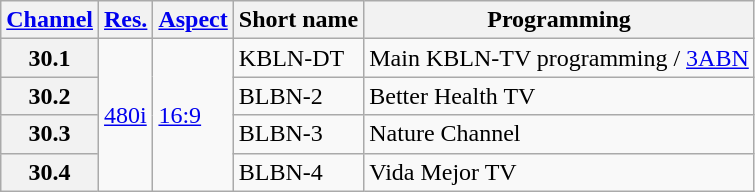<table class="wikitable">
<tr>
<th scope = "col"><a href='#'>Channel</a></th>
<th scope = "col"><a href='#'>Res.</a></th>
<th scope = "col"><a href='#'>Aspect</a></th>
<th scope = "col">Short name</th>
<th scope = "col">Programming</th>
</tr>
<tr>
<th scope = "row">30.1</th>
<td rowspan=4><a href='#'>480i</a></td>
<td rowspan=4><a href='#'>16:9</a></td>
<td>KBLN-DT</td>
<td>Main KBLN-TV programming / <a href='#'>3ABN</a></td>
</tr>
<tr>
<th scope = "row">30.2</th>
<td>BLBN-2</td>
<td>Better Health TV</td>
</tr>
<tr>
<th scope = "row">30.3</th>
<td>BLBN-3</td>
<td>Nature Channel</td>
</tr>
<tr>
<th scope = "row">30.4</th>
<td>BLBN-4</td>
<td>Vida Mejor TV</td>
</tr>
</table>
